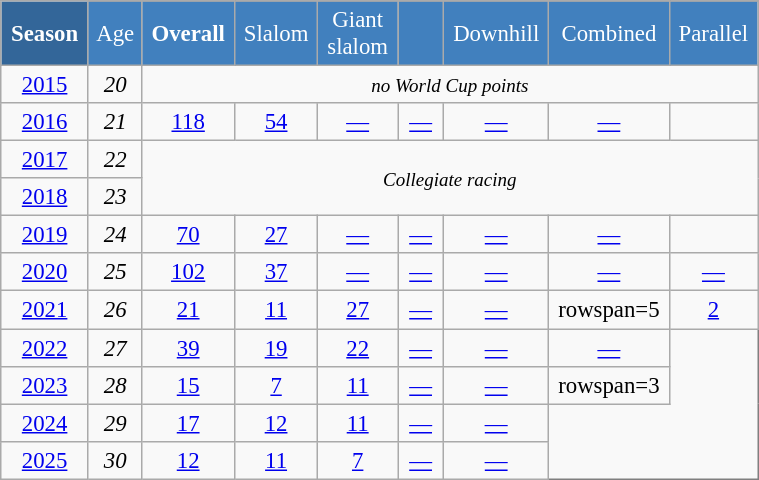<table class="wikitable"  style="font-size:95%; text-align:center; border:gray solid 1px; width:40%;">
<tr style="background:#369; color:white;">
<td rowspan="2" style="width:6%;"><strong>Season</strong></td>
</tr>
<tr style="background:#4180be; color:white;">
<td style="width:3%;">Age</td>
<td style="width:5%;"><strong>Overall</strong></td>
<td style="width:5%;">Slalom</td>
<td style="width:5%;">Giant<br>slalom</td>
<td style="width:5%;"></td>
<td style="width:5%;">Downhill</td>
<td style="width:5%;">Combined</td>
<td style="width:5%;">Parallel</td>
</tr>
<tr>
<td><a href='#'>2015</a></td>
<td><em>20</em></td>
<td colspan=7><small><em>no World Cup points</em></small></td>
</tr>
<tr>
<td><a href='#'>2016</a></td>
<td><em>21</em></td>
<td><a href='#'>118</a></td>
<td><a href='#'>54</a></td>
<td><a href='#'>—</a></td>
<td><a href='#'>—</a></td>
<td><a href='#'>—</a></td>
<td><a href='#'>—</a></td>
<td></td>
</tr>
<tr>
<td><a href='#'>2017</a></td>
<td><em>22</em></td>
<td colspan=7 rowspan=2><small><em>Collegiate racing</em></small></td>
</tr>
<tr>
<td><a href='#'>2018</a></td>
<td><em>23</em></td>
</tr>
<tr>
<td><a href='#'>2019</a></td>
<td><em>24</em></td>
<td><a href='#'>70</a></td>
<td><a href='#'>27</a></td>
<td><a href='#'>—</a></td>
<td><a href='#'>—</a></td>
<td><a href='#'>—</a></td>
<td><a href='#'>—</a></td>
<td></td>
</tr>
<tr>
<td><a href='#'>2020</a></td>
<td><em>25</em></td>
<td><a href='#'>102</a></td>
<td><a href='#'>37</a></td>
<td><a href='#'>—</a></td>
<td><a href='#'>—</a></td>
<td><a href='#'>—</a></td>
<td><a href='#'>—</a></td>
<td><a href='#'>—</a></td>
</tr>
<tr>
<td><a href='#'>2021</a></td>
<td><em>26</em></td>
<td><a href='#'>21</a></td>
<td><a href='#'>11</a></td>
<td><a href='#'>27</a></td>
<td><a href='#'>—</a></td>
<td><a href='#'>—</a></td>
<td>rowspan=5</td>
<td><a href='#'>2</a></td>
</tr>
<tr>
<td><a href='#'>2022</a></td>
<td><em>27</em></td>
<td><a href='#'>39</a></td>
<td><a href='#'>19</a></td>
<td><a href='#'>22</a></td>
<td><a href='#'>—</a></td>
<td><a href='#'>—</a></td>
<td><a href='#'>—</a></td>
</tr>
<tr>
<td><a href='#'>2023</a></td>
<td><em>28</em></td>
<td><a href='#'>15</a></td>
<td><a href='#'>7</a></td>
<td><a href='#'>11</a></td>
<td><a href='#'>—</a></td>
<td><a href='#'>—</a></td>
<td>rowspan=3</td>
</tr>
<tr>
<td><a href='#'>2024</a></td>
<td><em>29</em></td>
<td><a href='#'>17</a></td>
<td><a href='#'>12</a></td>
<td><a href='#'>11</a></td>
<td><a href='#'>—</a></td>
<td><a href='#'>—</a></td>
</tr>
<tr>
<td><a href='#'>2025</a></td>
<td><em>30</em></td>
<td><a href='#'>12</a></td>
<td><a href='#'>11</a></td>
<td><a href='#'>7</a></td>
<td><a href='#'>—</a></td>
<td><a href='#'>—</a></td>
</tr>
</table>
